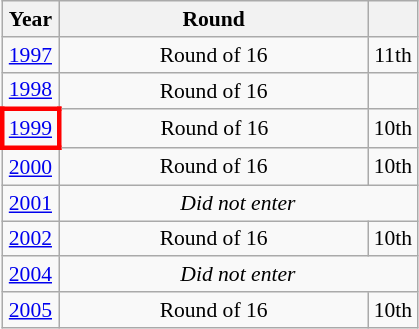<table class="wikitable" style="text-align: center; font-size:90%">
<tr>
<th>Year</th>
<th style="width:200px">Round</th>
<th></th>
</tr>
<tr>
<td><a href='#'>1997</a></td>
<td>Round of 16</td>
<td>11th</td>
</tr>
<tr>
<td><a href='#'>1998</a></td>
<td>Round of 16</td>
<td></td>
</tr>
<tr>
<td style="border: 3px solid red"><a href='#'>1999</a></td>
<td>Round of 16</td>
<td>10th</td>
</tr>
<tr>
<td><a href='#'>2000</a></td>
<td>Round of 16</td>
<td>10th</td>
</tr>
<tr>
<td><a href='#'>2001</a></td>
<td colspan="2"><em>Did not enter</em></td>
</tr>
<tr>
<td><a href='#'>2002</a></td>
<td>Round of 16</td>
<td>10th</td>
</tr>
<tr>
<td><a href='#'>2004</a></td>
<td colspan="2"><em>Did not enter</em></td>
</tr>
<tr>
<td><a href='#'>2005</a></td>
<td>Round of 16</td>
<td>10th</td>
</tr>
</table>
